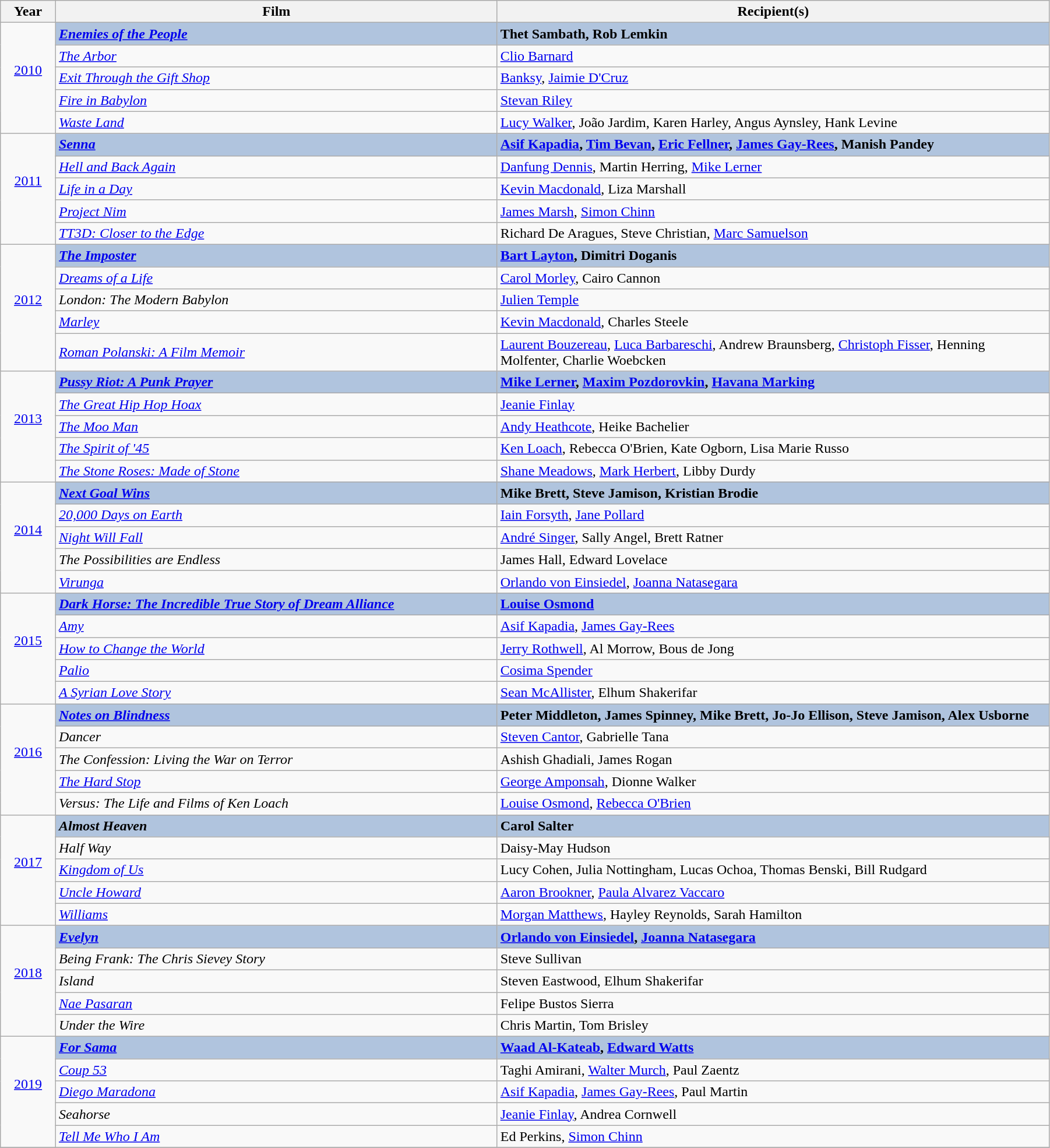<table class="wikitable" width="95%" cellpadding="5">
<tr>
<th width="5%">Year</th>
<th width="40%">Film</th>
<th width="50%">Recipient(s)</th>
</tr>
<tr>
<td rowspan="5" style="text-align:center;"><a href='#'>2010</a><br><br></td>
<td style="background:#B0C4DE"><strong><em><a href='#'>Enemies of the People</a></em></strong></td>
<td style="background:#B0C4DE"><strong>Thet Sambath, Rob Lemkin</strong></td>
</tr>
<tr>
<td><em><a href='#'>The Arbor</a></em></td>
<td><a href='#'>Clio Barnard</a></td>
</tr>
<tr>
<td><em><a href='#'>Exit Through the Gift Shop</a></em></td>
<td><a href='#'>Banksy</a>, <a href='#'>Jaimie D'Cruz</a></td>
</tr>
<tr>
<td><em><a href='#'>Fire in Babylon</a></em></td>
<td><a href='#'>Stevan Riley</a></td>
</tr>
<tr>
<td><em><a href='#'>Waste Land</a></em></td>
<td><a href='#'>Lucy Walker</a>, João Jardim, Karen Harley, Angus Aynsley, Hank Levine</td>
</tr>
<tr>
<td rowspan="5" style="text-align:center;"><a href='#'>2011</a><br><br></td>
<td style="background:#B0C4DE"><strong><em><a href='#'>Senna</a></em></strong></td>
<td style="background:#B0C4DE"><strong><a href='#'>Asif Kapadia</a>, <a href='#'>Tim Bevan</a>, <a href='#'>Eric Fellner</a>, <a href='#'>James Gay-Rees</a>, Manish Pandey</strong></td>
</tr>
<tr>
<td><em><a href='#'>Hell and Back Again</a></em></td>
<td><a href='#'>Danfung Dennis</a>, Martin Herring, <a href='#'>Mike Lerner</a></td>
</tr>
<tr>
<td><em><a href='#'>Life in a Day</a></em></td>
<td><a href='#'>Kevin Macdonald</a>, Liza Marshall</td>
</tr>
<tr>
<td><em><a href='#'>Project Nim</a></em></td>
<td><a href='#'>James Marsh</a>, <a href='#'>Simon Chinn</a></td>
</tr>
<tr>
<td><em><a href='#'>TT3D: Closer to the Edge</a></em></td>
<td>Richard De Aragues, Steve Christian, <a href='#'>Marc Samuelson</a></td>
</tr>
<tr>
<td rowspan="5" style="text-align:center;"><a href='#'>2012</a><br><br></td>
<td style="background:#B0C4DE"><strong><em><a href='#'>The Imposter</a></em></strong></td>
<td style="background:#B0C4DE"><strong><a href='#'>Bart Layton</a>, Dimitri Doganis</strong></td>
</tr>
<tr>
<td><em><a href='#'>Dreams of a Life</a></em></td>
<td><a href='#'>Carol Morley</a>, Cairo Cannon</td>
</tr>
<tr>
<td><em>London: The Modern Babylon</em></td>
<td><a href='#'>Julien Temple</a></td>
</tr>
<tr>
<td><em><a href='#'>Marley</a></em></td>
<td><a href='#'>Kevin Macdonald</a>, Charles Steele</td>
</tr>
<tr>
<td><em><a href='#'>Roman Polanski: A Film Memoir</a></em></td>
<td><a href='#'>Laurent Bouzereau</a>, <a href='#'>Luca Barbareschi</a>, Andrew Braunsberg, <a href='#'>Christoph Fisser</a>, Henning Molfenter, Charlie Woebcken</td>
</tr>
<tr>
<td rowspan="5" style="text-align:center;"><a href='#'>2013</a><br><br></td>
<td style="background:#B0C4DE"><strong><em><a href='#'>Pussy Riot: A Punk Prayer</a></em></strong></td>
<td style="background:#B0C4DE"><strong><a href='#'>Mike Lerner</a>, <a href='#'>Maxim Pozdorovkin</a>, <a href='#'>Havana Marking</a></strong></td>
</tr>
<tr>
<td><em><a href='#'>The Great Hip Hop Hoax</a></em></td>
<td><a href='#'>Jeanie Finlay</a></td>
</tr>
<tr>
<td><em><a href='#'>The Moo Man</a></em></td>
<td><a href='#'>Andy Heathcote</a>, Heike Bachelier</td>
</tr>
<tr>
<td><em><a href='#'>The Spirit of '45</a></em></td>
<td><a href='#'>Ken Loach</a>, Rebecca O'Brien, Kate Ogborn, Lisa Marie Russo</td>
</tr>
<tr>
<td><em><a href='#'>The Stone Roses: Made of Stone</a></em></td>
<td><a href='#'>Shane Meadows</a>, <a href='#'>Mark Herbert</a>, Libby Durdy</td>
</tr>
<tr>
<td rowspan="5" style="text-align:center;"><a href='#'>2014</a><br><br></td>
<td style="background:#B0C4DE"><strong><em><a href='#'>Next Goal Wins</a></em></strong></td>
<td style="background:#B0C4DE"><strong>Mike Brett, Steve Jamison, Kristian Brodie</strong></td>
</tr>
<tr>
<td><em><a href='#'>20,000 Days on Earth</a></em></td>
<td><a href='#'>Iain Forsyth</a>, <a href='#'>Jane Pollard</a></td>
</tr>
<tr>
<td><em><a href='#'>Night Will Fall</a></em></td>
<td><a href='#'>André Singer</a>, Sally Angel, Brett Ratner</td>
</tr>
<tr>
<td><em>The Possibilities are Endless</em></td>
<td>James Hall, Edward Lovelace</td>
</tr>
<tr>
<td><em><a href='#'>Virunga</a></em></td>
<td><a href='#'>Orlando von Einsiedel</a>, <a href='#'>Joanna Natasegara</a></td>
</tr>
<tr>
<td rowspan="5" style="text-align:center;"><a href='#'>2015</a><br><br></td>
<td style="background:#B0C4DE"><strong><em><a href='#'>Dark Horse: The Incredible True Story of Dream Alliance</a></em></strong></td>
<td style="background:#B0C4DE"><strong><a href='#'>Louise Osmond</a></strong></td>
</tr>
<tr>
<td><em><a href='#'>Amy</a></em></td>
<td><a href='#'>Asif Kapadia</a>, <a href='#'>James Gay-Rees</a></td>
</tr>
<tr>
<td><em><a href='#'>How to Change the World</a></em></td>
<td><a href='#'>Jerry Rothwell</a>, Al Morrow, Bous de Jong</td>
</tr>
<tr>
<td><em><a href='#'>Palio</a></em></td>
<td><a href='#'>Cosima Spender</a></td>
</tr>
<tr>
<td><em><a href='#'>A Syrian Love Story</a></em></td>
<td><a href='#'>Sean McAllister</a>, Elhum Shakerifar</td>
</tr>
<tr>
<td rowspan="5" style="text-align:center;"><a href='#'>2016</a><br><br></td>
<td style="background:#B0C4DE"><strong><em><a href='#'>Notes on Blindness</a></em></strong></td>
<td style="background:#B0C4DE"><strong>Peter Middleton, James Spinney, Mike Brett, Jo-Jo Ellison, Steve Jamison, Alex Usborne</strong></td>
</tr>
<tr>
<td><em>Dancer</em></td>
<td><a href='#'>Steven Cantor</a>, Gabrielle Tana</td>
</tr>
<tr>
<td><em>The Confession: Living the War on Terror</em></td>
<td>Ashish Ghadiali, James Rogan</td>
</tr>
<tr>
<td><em><a href='#'>The Hard Stop</a></em></td>
<td><a href='#'>George Amponsah</a>, Dionne Walker</td>
</tr>
<tr>
<td><em>Versus: The Life and Films of Ken Loach</em></td>
<td><a href='#'>Louise Osmond</a>, <a href='#'>Rebecca O'Brien</a></td>
</tr>
<tr>
<td rowspan="5" style="text-align:center;"><a href='#'>2017</a> <br><br></td>
<td style="background:#B0C4DE"><strong><em>Almost Heaven</em></strong></td>
<td style="background:#B0C4DE"><strong>Carol Salter</strong></td>
</tr>
<tr>
<td><em>Half Way</em></td>
<td>Daisy-May Hudson</td>
</tr>
<tr>
<td><em><a href='#'>Kingdom of Us</a></em></td>
<td>Lucy Cohen, Julia Nottingham, Lucas Ochoa, Thomas Benski, Bill Rudgard</td>
</tr>
<tr>
<td><em><a href='#'>Uncle Howard</a></em></td>
<td><a href='#'>Aaron Brookner</a>, <a href='#'>Paula Alvarez Vaccaro</a></td>
</tr>
<tr>
<td><em><a href='#'>Williams</a></em></td>
<td><a href='#'>Morgan Matthews</a>, Hayley Reynolds, Sarah Hamilton</td>
</tr>
<tr>
<td rowspan="5" style="text-align:center;"><a href='#'>2018</a> <br><br></td>
<td style="background:#B0C4DE"><strong><em><a href='#'>Evelyn</a></em></strong></td>
<td style="background:#B0C4DE"><strong><a href='#'>Orlando von Einsiedel</a>, <a href='#'>Joanna Natasegara</a></strong></td>
</tr>
<tr>
<td><em>Being Frank: The Chris Sievey Story</em></td>
<td>Steve Sullivan</td>
</tr>
<tr>
<td><em>Island</em></td>
<td>Steven Eastwood, Elhum  Shakerifar</td>
</tr>
<tr>
<td><em><a href='#'>Nae Pasaran</a></em></td>
<td>Felipe Bustos Sierra</td>
</tr>
<tr>
<td><em>Under the Wire</em></td>
<td>Chris Martin, Tom Brisley</td>
</tr>
<tr>
<td rowspan="5" style="text-align:center;"><a href='#'>2019</a> <br><br></td>
<td style="background:#B0C4DE"><strong><em><a href='#'>For Sama</a></em></strong></td>
<td style="background:#B0C4DE"><strong><a href='#'>Waad Al-Kateab</a>, <a href='#'>Edward Watts</a></strong></td>
</tr>
<tr>
<td><em><a href='#'>Coup 53</a></em></td>
<td>Taghi Amirani, <a href='#'>Walter Murch</a>, Paul Zaentz</td>
</tr>
<tr>
<td><em><a href='#'>Diego Maradona</a></em></td>
<td><a href='#'>Asif Kapadia</a>, <a href='#'>James Gay-Rees</a>, Paul Martin</td>
</tr>
<tr>
<td><em>Seahorse</em></td>
<td><a href='#'>Jeanie Finlay</a>, Andrea Cornwell</td>
</tr>
<tr>
<td><em><a href='#'>Tell Me Who I Am</a></em></td>
<td>Ed Perkins, <a href='#'>Simon Chinn</a></td>
</tr>
<tr>
</tr>
</table>
